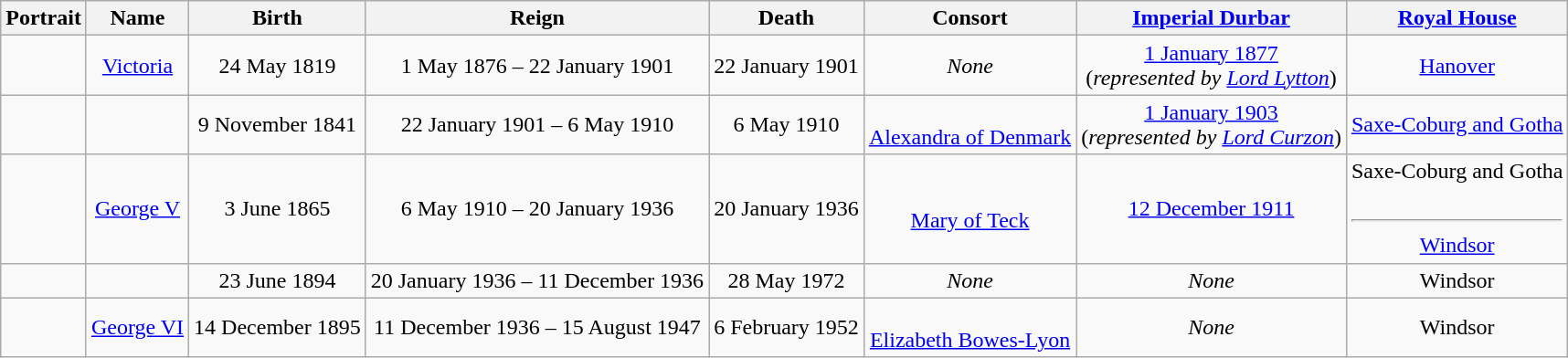<table class="wikitable" style="text-align: center;">
<tr>
<th>Portrait</th>
<th>Name</th>
<th>Birth</th>
<th>Reign</th>
<th>Death</th>
<th>Consort</th>
<th><a href='#'>Imperial Durbar</a></th>
<th><a href='#'>Royal House</a></th>
</tr>
<tr>
<td></td>
<td><a href='#'>Victoria</a></td>
<td>24 May 1819</td>
<td>1 May 1876 – 22 January 1901</td>
<td>22 January 1901</td>
<td><em>None</em></td>
<td><a href='#'>1 January 1877</a><br>(<em>represented by <a href='#'>Lord Lytton</a></em>)</td>
<td><a href='#'>Hanover</a></td>
</tr>
<tr>
<td></td>
<td></td>
<td>9 November 1841</td>
<td>22 January 1901 – 6 May 1910</td>
<td>6 May 1910</td>
<td><br><a href='#'>Alexandra of Denmark</a></td>
<td><a href='#'>1 January 1903</a><br>(<em>represented by <a href='#'>Lord Curzon</a></em>)</td>
<td><a href='#'>Saxe-Coburg and Gotha</a></td>
</tr>
<tr>
<td></td>
<td><a href='#'>George V</a></td>
<td>3 June 1865</td>
<td>6 May 1910 – 20 January 1936</td>
<td>20 January 1936</td>
<td><br><a href='#'>Mary of Teck</a></td>
<td><a href='#'>12 December 1911</a></td>
<td>Saxe-Coburg and Gotha<br><br><hr><a href='#'>Windsor</a><br></td>
</tr>
<tr>
<td></td>
<td></td>
<td>23 June 1894</td>
<td>20 January 1936 – 11 December 1936</td>
<td>28 May 1972</td>
<td><em>None</em></td>
<td><em>None</em></td>
<td>Windsor</td>
</tr>
<tr>
<td></td>
<td><a href='#'>George VI</a></td>
<td>14 December 1895</td>
<td>11 December 1936 – 15 August 1947</td>
<td>6 February 1952</td>
<td><br><a href='#'>Elizabeth Bowes-Lyon</a></td>
<td><em>None</em></td>
<td>Windsor</td>
</tr>
</table>
